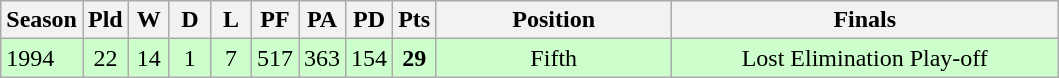<table class="wikitable" style="text-align:center;">
<tr>
<th width=30>Season</th>
<th width=20 abbr="Played">Pld</th>
<th width=20 abbr="Won">W</th>
<th width=20 abbr="Drawn">D</th>
<th width=20 abbr="Lost">L</th>
<th width=20 abbr="Points for">PF</th>
<th width=20 abbr="Points against">PA</th>
<th width=20 abbr="Points difference">PD</th>
<th width=20 abbr="Points">Pts</th>
<th width=150>Position</th>
<th width=250>Finals</th>
</tr>
<tr style="background: #ccffcc;">
<td style="text-align:left;">1994</td>
<td>22</td>
<td>14</td>
<td>1</td>
<td>7</td>
<td>517</td>
<td>363</td>
<td>154</td>
<td><strong>29</strong></td>
<td>Fifth</td>
<td>Lost Elimination Play-off</td>
</tr>
</table>
